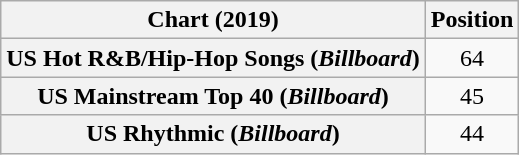<table class="wikitable sortable plainrowheaders" style="text-align:center">
<tr>
<th scope="col">Chart (2019)</th>
<th scope="col">Position</th>
</tr>
<tr>
<th scope="row">US Hot R&B/Hip-Hop Songs (<em>Billboard</em>)</th>
<td>64</td>
</tr>
<tr>
<th scope="row">US Mainstream Top 40 (<em>Billboard</em>)</th>
<td>45</td>
</tr>
<tr>
<th scope="row">US Rhythmic (<em>Billboard</em>)</th>
<td>44</td>
</tr>
</table>
